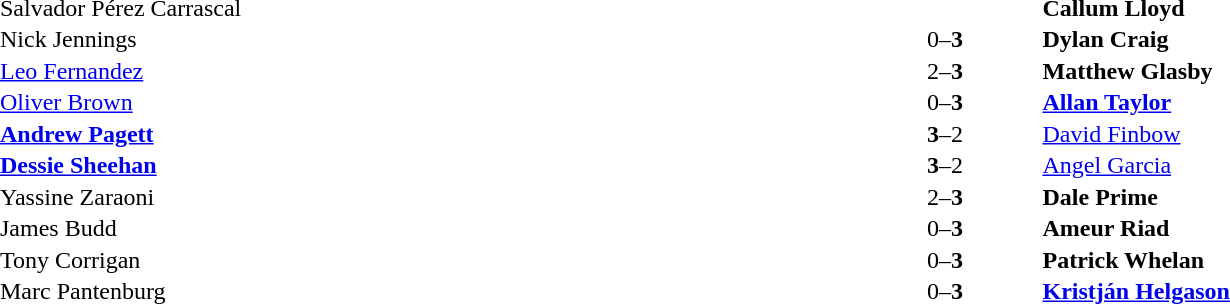<table width="100%" cellspacing="1">
<tr>
<th width=45%></th>
<th width=10%></th>
<th width=45%></th>
</tr>
<tr>
<td> Salvador Pérez Carrascal</td>
<td align="center"></td>
<td> <strong>Callum Lloyd</strong></td>
</tr>
<tr>
<td> Nick Jennings</td>
<td align="center">0–<strong>3</strong></td>
<td> <strong>Dylan Craig</strong></td>
</tr>
<tr>
<td> <a href='#'>Leo Fernandez</a></td>
<td align="center">2–<strong>3</strong></td>
<td> <strong>Matthew Glasby</strong></td>
</tr>
<tr>
<td> <a href='#'>Oliver Brown</a></td>
<td align="center">0–<strong>3</strong></td>
<td> <strong><a href='#'>Allan Taylor</a></strong></td>
</tr>
<tr>
<td> <strong><a href='#'>Andrew Pagett</a></strong></td>
<td align="center"><strong>3</strong>–2</td>
<td> <a href='#'>David Finbow</a></td>
</tr>
<tr>
<td> <strong><a href='#'>Dessie Sheehan</a></strong></td>
<td align="center"><strong>3</strong>–2</td>
<td> <a href='#'>Angel Garcia</a></td>
</tr>
<tr>
<td> Yassine Zaraoni</td>
<td align="center">2–<strong>3</strong></td>
<td> <strong>Dale Prime</strong></td>
</tr>
<tr>
<td> James Budd</td>
<td align="center">0–<strong>3</strong></td>
<td> <strong>Ameur Riad</strong></td>
</tr>
<tr>
<td> Tony Corrigan</td>
<td align="center">0–<strong>3</strong></td>
<td> <strong>Patrick Whelan</strong></td>
</tr>
<tr>
<td> Marc Pantenburg</td>
<td align="center">0–<strong>3</strong></td>
<td> <strong><a href='#'>Kristján Helgason</a></strong></td>
</tr>
</table>
